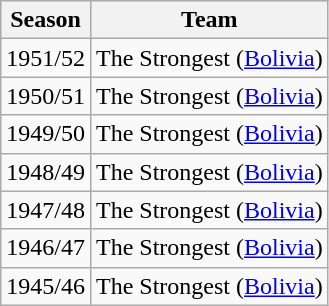<table class="wikitable">
<tr>
<th>Season</th>
<th>Team</th>
</tr>
<tr>
<td>1951/52</td>
<td>The Strongest (<a href='#'>Bolivia</a>)</td>
</tr>
<tr>
<td>1950/51</td>
<td>The Strongest (<a href='#'>Bolivia</a>)</td>
</tr>
<tr>
<td>1949/50</td>
<td>The Strongest (<a href='#'>Bolivia</a>)</td>
</tr>
<tr>
<td>1948/49</td>
<td>The Strongest (<a href='#'>Bolivia</a>)</td>
</tr>
<tr>
<td>1947/48</td>
<td>The Strongest (<a href='#'>Bolivia</a>)</td>
</tr>
<tr>
<td>1946/47</td>
<td>The Strongest (<a href='#'>Bolivia</a>)</td>
</tr>
<tr>
<td>1945/46</td>
<td>The Strongest (<a href='#'>Bolivia</a>)</td>
</tr>
</table>
